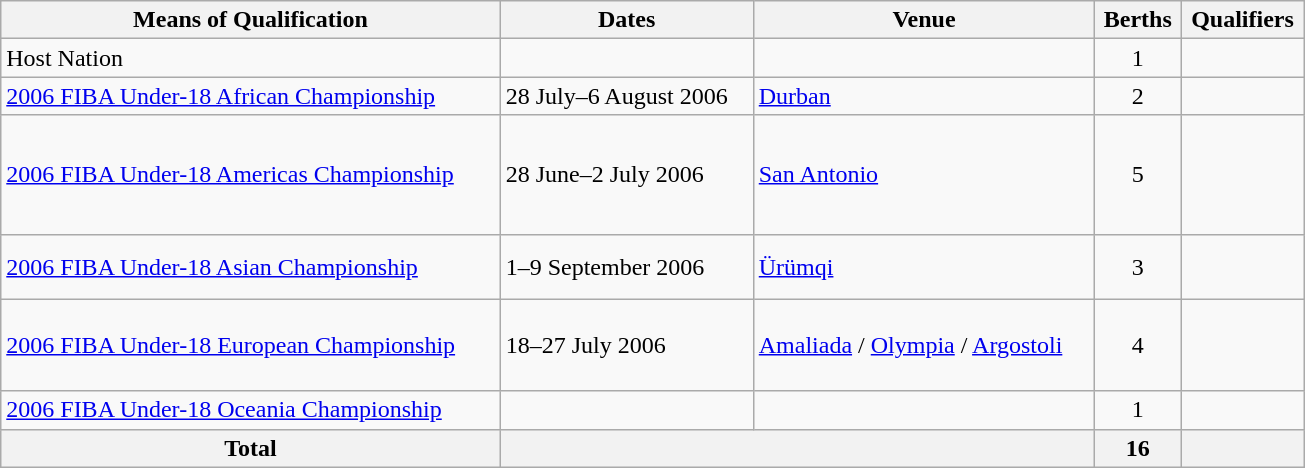<table class="wikitable" style="width:870px;">
<tr>
<th>Means of Qualification</th>
<th>Dates</th>
<th>Venue</th>
<th>Berths</th>
<th>Qualifiers</th>
</tr>
<tr>
<td>Host Nation</td>
<td></td>
<td></td>
<td style="text-align:center;">1</td>
<td></td>
</tr>
<tr>
<td><a href='#'>2006 FIBA Under-18 African Championship</a></td>
<td>28 July–6 August 2006</td>
<td> <a href='#'>Durban</a></td>
<td style="text-align:center;">2</td>
<td><br></td>
</tr>
<tr>
<td><a href='#'>2006 FIBA Under-18 Americas Championship</a></td>
<td>28 June–2 July 2006</td>
<td> <a href='#'>San Antonio</a></td>
<td style="text-align:center;">5</td>
<td><br><br><br><br></td>
</tr>
<tr>
<td><a href='#'>2006 FIBA Under-18 Asian Championship</a></td>
<td>1–9 September 2006</td>
<td> <a href='#'>Ürümqi</a></td>
<td style="text-align:center;">3</td>
<td><br><br></td>
</tr>
<tr>
<td><a href='#'>2006 FIBA Under-18 European Championship</a></td>
<td>18–27 July 2006</td>
<td> <a href='#'>Amaliada</a> / <a href='#'>Olympia</a> / <a href='#'>Argostoli</a></td>
<td style="text-align:center;">4</td>
<td><br><br><br></td>
</tr>
<tr>
<td><a href='#'>2006 FIBA Under-18 Oceania Championship</a></td>
<td></td>
<td></td>
<td style="text-align:center;">1</td>
<td></td>
</tr>
<tr>
<th>Total</th>
<th colspan="2"></th>
<th>16</th>
<th></th>
</tr>
</table>
